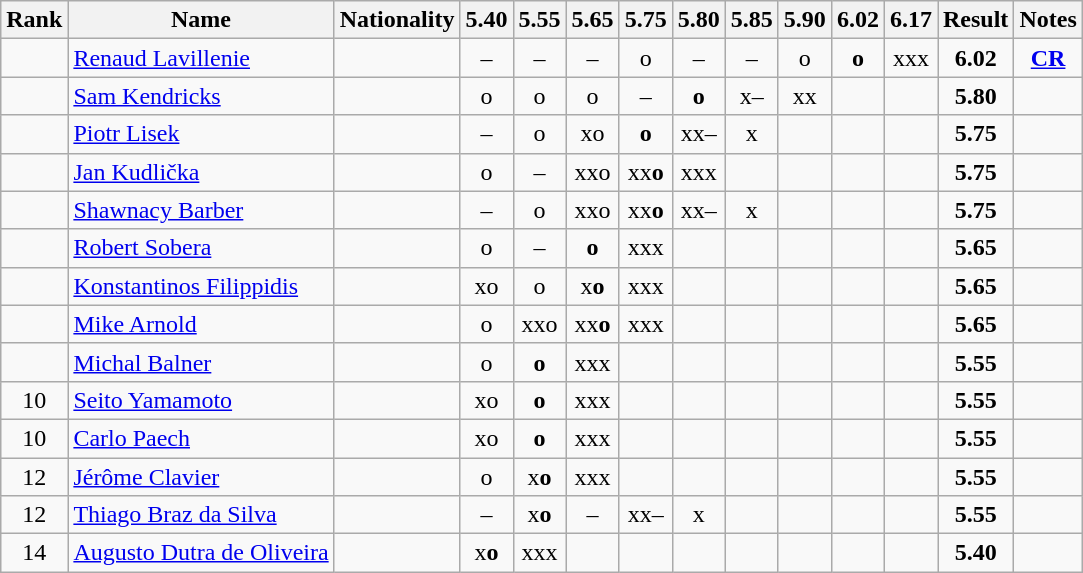<table class="wikitable sortable" style="text-align:center">
<tr>
<th>Rank</th>
<th>Name</th>
<th>Nationality</th>
<th>5.40</th>
<th>5.55</th>
<th>5.65</th>
<th>5.75</th>
<th>5.80</th>
<th>5.85</th>
<th>5.90</th>
<th>6.02</th>
<th>6.17</th>
<th>Result</th>
<th>Notes</th>
</tr>
<tr>
<td></td>
<td align=left><a href='#'>Renaud Lavillenie</a></td>
<td align=left></td>
<td>–</td>
<td>–</td>
<td>–</td>
<td>o</td>
<td>–</td>
<td>–</td>
<td>o</td>
<td><strong>o</strong></td>
<td>xxx</td>
<td><strong>6.02</strong></td>
<td><strong><a href='#'>CR</a></strong></td>
</tr>
<tr>
<td></td>
<td align=left><a href='#'>Sam Kendricks</a></td>
<td align=left></td>
<td>o</td>
<td>o</td>
<td>o</td>
<td>–</td>
<td><strong>o</strong></td>
<td>x–</td>
<td>xx</td>
<td></td>
<td></td>
<td><strong>5.80</strong></td>
<td></td>
</tr>
<tr>
<td></td>
<td align=left><a href='#'>Piotr Lisek</a></td>
<td align=left></td>
<td>–</td>
<td>o</td>
<td>xo</td>
<td><strong>o</strong></td>
<td>xx–</td>
<td>x</td>
<td></td>
<td></td>
<td></td>
<td><strong>5.75</strong></td>
<td></td>
</tr>
<tr>
<td></td>
<td align=left><a href='#'>Jan Kudlička</a></td>
<td align=left></td>
<td>o</td>
<td>–</td>
<td>xxo</td>
<td>xx<strong>o</strong></td>
<td>xxx</td>
<td></td>
<td></td>
<td></td>
<td></td>
<td><strong>5.75</strong></td>
<td></td>
</tr>
<tr>
<td></td>
<td align=left><a href='#'>Shawnacy Barber</a></td>
<td align=left></td>
<td>–</td>
<td>o</td>
<td>xxo</td>
<td>xx<strong>o</strong></td>
<td>xx–</td>
<td>x</td>
<td></td>
<td></td>
<td></td>
<td><strong>5.75</strong></td>
<td></td>
</tr>
<tr>
<td></td>
<td align=left><a href='#'>Robert Sobera</a></td>
<td align=left></td>
<td>o</td>
<td>–</td>
<td><strong>o</strong></td>
<td>xxx</td>
<td></td>
<td></td>
<td></td>
<td></td>
<td></td>
<td><strong>5.65</strong></td>
<td></td>
</tr>
<tr>
<td></td>
<td align=left><a href='#'>Konstantinos Filippidis</a></td>
<td align=left></td>
<td>xo</td>
<td>o</td>
<td>x<strong>o</strong></td>
<td>xxx</td>
<td></td>
<td></td>
<td></td>
<td></td>
<td></td>
<td><strong>5.65</strong></td>
<td></td>
</tr>
<tr>
<td></td>
<td align=left><a href='#'>Mike Arnold</a></td>
<td align=left></td>
<td>o</td>
<td>xxo</td>
<td>xx<strong>o</strong></td>
<td>xxx</td>
<td></td>
<td></td>
<td></td>
<td></td>
<td></td>
<td><strong>5.65</strong></td>
<td></td>
</tr>
<tr>
<td></td>
<td align=left><a href='#'>Michal Balner</a></td>
<td align=left></td>
<td>o</td>
<td><strong>o</strong></td>
<td>xxx</td>
<td></td>
<td></td>
<td></td>
<td></td>
<td></td>
<td></td>
<td><strong>5.55</strong></td>
<td></td>
</tr>
<tr>
<td>10</td>
<td align=left><a href='#'>Seito Yamamoto</a></td>
<td align=left></td>
<td>xo</td>
<td><strong>o</strong></td>
<td>xxx</td>
<td></td>
<td></td>
<td></td>
<td></td>
<td></td>
<td></td>
<td><strong>5.55</strong></td>
<td></td>
</tr>
<tr>
<td>10</td>
<td align=left><a href='#'>Carlo Paech</a></td>
<td align=left></td>
<td>xo</td>
<td><strong>o</strong></td>
<td>xxx</td>
<td></td>
<td></td>
<td></td>
<td></td>
<td></td>
<td></td>
<td><strong>5.55</strong></td>
<td></td>
</tr>
<tr>
<td>12</td>
<td align=left><a href='#'>Jérôme Clavier</a></td>
<td align=left></td>
<td>o</td>
<td>x<strong>o</strong></td>
<td>xxx</td>
<td></td>
<td></td>
<td></td>
<td></td>
<td></td>
<td></td>
<td><strong>5.55</strong></td>
<td></td>
</tr>
<tr>
<td>12</td>
<td align=left><a href='#'>Thiago Braz da Silva</a></td>
<td align=left></td>
<td>–</td>
<td>x<strong>o</strong></td>
<td>–</td>
<td>xx–</td>
<td>x</td>
<td></td>
<td></td>
<td></td>
<td></td>
<td><strong>5.55</strong></td>
<td></td>
</tr>
<tr>
<td>14</td>
<td align=left><a href='#'>Augusto Dutra de Oliveira</a></td>
<td align=left></td>
<td>x<strong>o</strong></td>
<td>xxx</td>
<td></td>
<td></td>
<td></td>
<td></td>
<td></td>
<td></td>
<td></td>
<td><strong>5.40</strong></td>
<td></td>
</tr>
</table>
